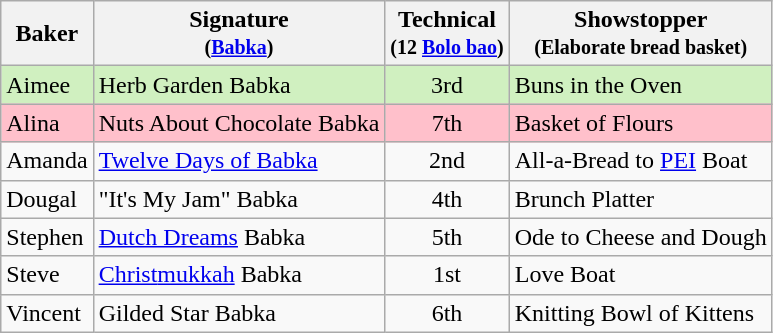<table class="wikitable" style="text-align:center;">
<tr>
<th>Baker</th>
<th>Signature<br><small>(<a href='#'>Babka</a>)</small></th>
<th>Technical<br><small>(12 <a href='#'>Bolo bao</a>)</small></th>
<th>Showstopper<br><small>(Elaborate bread basket)</small></th>
</tr>
<tr style="background:#d0f0c0;">
<td align="left">Aimee</td>
<td align="left">Herb Garden Babka</td>
<td>3rd</td>
<td align="left">Buns in the Oven</td>
</tr>
<tr bgcolor=pink>
<td align="left">Alina</td>
<td align="left">Nuts About Chocolate Babka</td>
<td>7th</td>
<td align="left">Basket of Flours</td>
</tr>
<tr>
<td align="left">Amanda</td>
<td align="left"><a href='#'>Twelve Days of Babka</a></td>
<td>2nd</td>
<td align="left">All-a-Bread to <a href='#'>PEI</a> Boat</td>
</tr>
<tr>
<td align="left">Dougal</td>
<td align="left">"It's My Jam" Babka</td>
<td>4th</td>
<td align="left">Brunch Platter</td>
</tr>
<tr>
<td align="left">Stephen</td>
<td align="left"><a href='#'>Dutch Dreams</a> Babka</td>
<td>5th</td>
<td align="left">Ode to Cheese and Dough</td>
</tr>
<tr>
<td align="left">Steve</td>
<td align="left"><a href='#'>Christ</a><a href='#'>mukkah</a> Babka</td>
<td>1st</td>
<td align="left">Love Boat</td>
</tr>
<tr>
<td align="left">Vincent</td>
<td align="left">Gilded Star Babka</td>
<td>6th</td>
<td align="left">Knitting Bowl of Kittens</td>
</tr>
</table>
